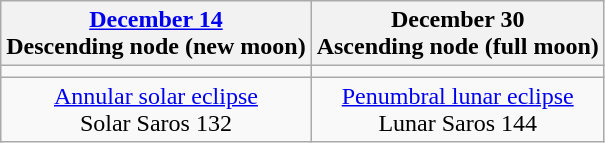<table class="wikitable">
<tr>
<th><a href='#'>December 14</a><br>Descending node (new moon)<br></th>
<th>December 30<br>Ascending node (full moon)<br></th>
</tr>
<tr>
<td></td>
<td></td>
</tr>
<tr align=center>
<td><a href='#'>Annular solar eclipse</a><br>Solar Saros 132</td>
<td><a href='#'>Penumbral lunar eclipse</a><br>Lunar Saros 144</td>
</tr>
</table>
